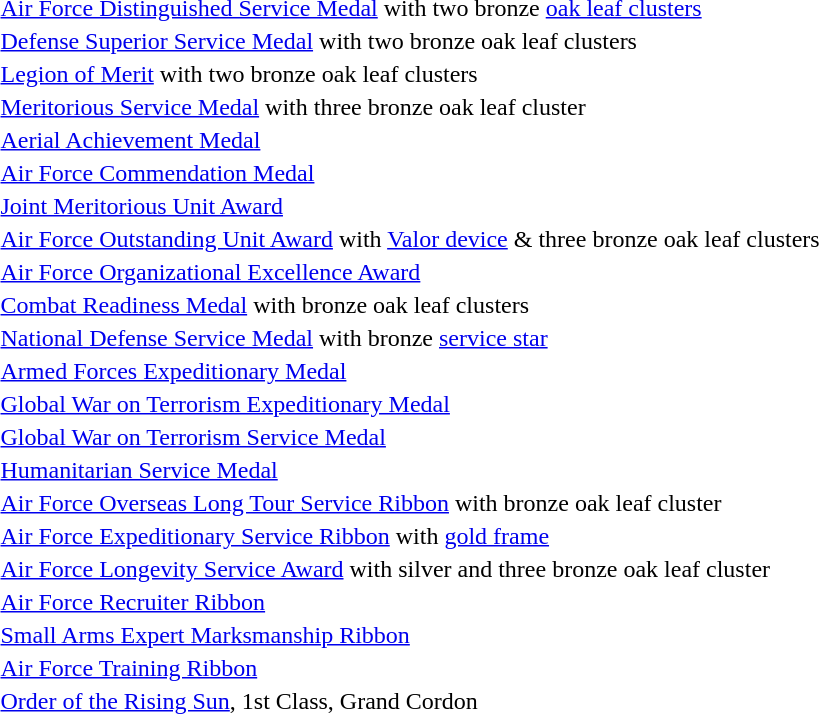<table>
<tr>
<td></td>
<td><a href='#'>Air Force Distinguished Service Medal</a> with two bronze <a href='#'>oak leaf clusters</a></td>
</tr>
<tr>
<td></td>
<td><a href='#'>Defense Superior Service Medal</a> with two bronze oak leaf clusters</td>
</tr>
<tr>
<td></td>
<td><a href='#'>Legion of Merit</a> with two bronze oak leaf clusters</td>
</tr>
<tr>
<td></td>
<td><a href='#'>Meritorious Service Medal</a> with three bronze oak leaf cluster</td>
</tr>
<tr>
<td></td>
<td><a href='#'>Aerial Achievement Medal</a></td>
</tr>
<tr>
<td></td>
<td><a href='#'>Air Force Commendation Medal</a></td>
</tr>
<tr>
<td></td>
<td><a href='#'>Joint Meritorious Unit Award</a></td>
</tr>
<tr>
<td></td>
<td><a href='#'>Air Force Outstanding Unit Award</a> with <a href='#'>Valor device</a> &  three bronze oak leaf clusters</td>
</tr>
<tr>
<td></td>
<td><a href='#'>Air Force Organizational Excellence Award</a></td>
</tr>
<tr>
<td></td>
<td><a href='#'>Combat Readiness Medal</a> with bronze oak leaf clusters</td>
</tr>
<tr>
<td></td>
<td><a href='#'>National Defense Service Medal</a> with bronze <a href='#'>service star</a></td>
</tr>
<tr>
<td></td>
<td><a href='#'>Armed Forces Expeditionary Medal</a></td>
</tr>
<tr>
<td></td>
<td><a href='#'>Global War on Terrorism Expeditionary Medal</a></td>
</tr>
<tr>
<td></td>
<td><a href='#'>Global War on Terrorism Service Medal</a></td>
</tr>
<tr>
<td></td>
<td><a href='#'>Humanitarian Service Medal</a></td>
</tr>
<tr>
<td></td>
<td><a href='#'>Air Force Overseas Long Tour Service Ribbon</a> with bronze oak leaf cluster</td>
</tr>
<tr>
<td></td>
<td><a href='#'>Air Force Expeditionary Service Ribbon</a> with <a href='#'>gold frame</a></td>
</tr>
<tr>
<td></td>
<td><a href='#'>Air Force Longevity Service Award</a> with silver and three bronze oak leaf cluster</td>
</tr>
<tr>
<td></td>
<td><a href='#'>Air Force Recruiter Ribbon</a></td>
</tr>
<tr>
<td></td>
<td><a href='#'>Small Arms Expert Marksmanship Ribbon</a></td>
</tr>
<tr>
<td></td>
<td><a href='#'>Air Force Training Ribbon</a></td>
</tr>
<tr>
<td></td>
<td><a href='#'>Order of the Rising Sun</a>, 1st Class, Grand Cordon</td>
</tr>
</table>
